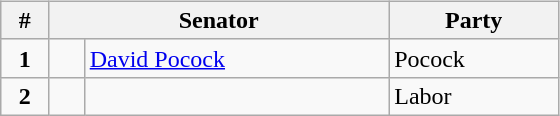<table style="width:100%;">
<tr style=vertical-align:top>
<td><br>










</td>
<td align=right><br><table class="wikitable" style="float:right;clear:right;width:30%">
<tr>
<th>#</th>
<th colspan="2">Senator</th>
<th>Party</th>
</tr>
<tr>
<td align=center><strong>1</strong></td>
<td> </td>
<td><a href='#'>David Pocock</a></td>
<td>Pocock</td>
</tr>
<tr>
<td align=center><strong>2</strong></td>
<td> </td>
<td></td>
<td>Labor</td>
</tr>
</table>
</td>
</tr>
</table>
